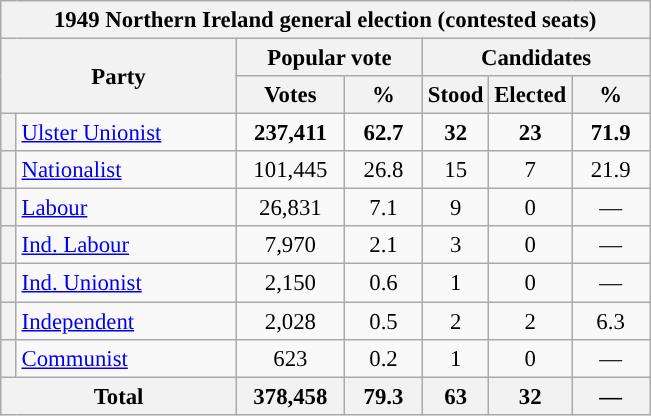<table class="wikitable" style="font-size:95%">
<tr>
<th colspan="16" style="background-color:#f2f2f2">1949 Northern Ireland general election (contested seats)</th>
</tr>
<tr style="vertical-align:center;">
<th style="width:150px;" "vertical-align:center;" rowspan="2" colspan="2">Party</th>
<th colspan="2" style="width: 30px">Popular vote</th>
<th colspan="3" style="width: 30px">Candidates</th>
</tr>
<tr>
<th style="width:65px;">Votes</th>
<th style="width:45px;">%</th>
<th>Stood</th>
<th>Elected</th>
<th style="width:45px;">%</th>
</tr>
<tr>
<th style="background-color: "></th>
<td><a href='#'>Ulster Unionist</a></td>
<td align="center"><strong>237,411</strong></td>
<td align="center"><strong>62.7</strong></td>
<td align="center"><strong>32</strong></td>
<td align="center"><strong>23</strong></td>
<td align="center"><strong>71.9</strong></td>
</tr>
<tr>
<th style="background-color: "></th>
<td><a href='#'>Nationalist</a></td>
<td align="center">101,445</td>
<td align="center">26.8</td>
<td align="center">15</td>
<td align="center">7</td>
<td align="center">21.9</td>
</tr>
<tr>
<th style="background-color: "></th>
<td><a href='#'>Labour</a></td>
<td align="center">26,831</td>
<td align="center">7.1</td>
<td align="center">9</td>
<td align="center">0</td>
<td align="center">—</td>
</tr>
<tr>
<th style="background-color: "></th>
<td><a href='#'>Ind. Labour</a></td>
<td align="center">7,970</td>
<td align="center">2.1</td>
<td align="center">3</td>
<td align="center">0</td>
<td align="center">—</td>
</tr>
<tr>
<th style="background-color: "></th>
<td><a href='#'>Ind. Unionist</a></td>
<td align="center">2,150</td>
<td align="center">0.6</td>
<td align="center">1</td>
<td align="center">0</td>
<td align="center">—</td>
</tr>
<tr>
<th style="background-color: "></th>
<td><a href='#'>Independent</a></td>
<td align="center">2,028</td>
<td align="center">0.5</td>
<td align="center">2</td>
<td align="center">2</td>
<td align="center">6.3</td>
</tr>
<tr>
<th style="background-color: "></th>
<td><a href='#'>Communist</a></td>
<td align="center">623</td>
<td align="center">0.2</td>
<td align="center">1</td>
<td align="center">0</td>
<td align="center">—</td>
</tr>
<tr>
<th style="width:150px;" "vertical-align:center;" colspan="2">Total</th>
<th align="center">378,458</th>
<th align="center">79.3</th>
<th align="center">63</th>
<th align="center">32</th>
<th align="center">—</th>
</tr>
</table>
